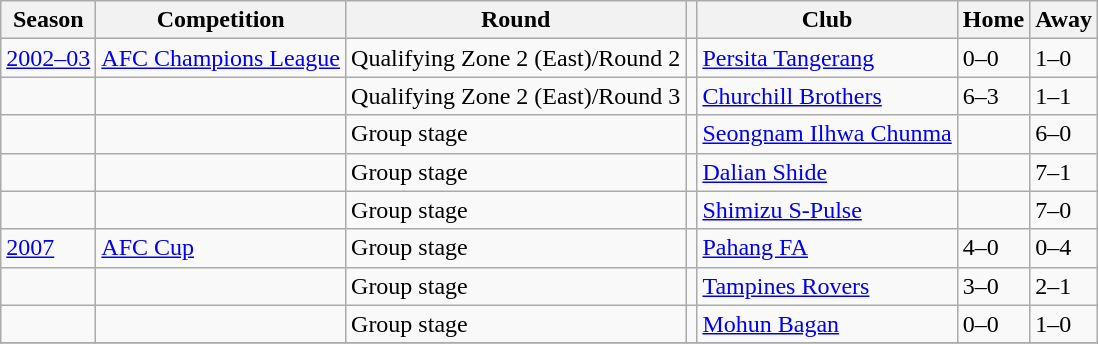<table class="wikitable">
<tr>
<th>Season</th>
<th>Competition</th>
<th>Round</th>
<th></th>
<th>Club</th>
<th>Home</th>
<th>Away</th>
</tr>
<tr>
<td><a href='#'>2002–03</a></td>
<td><a href='#'>AFC Champions League</a></td>
<td>Qualifying Zone 2 (East)/Round 2</td>
<td></td>
<td><a href='#'>Persita Tangerang</a></td>
<td>0–0</td>
<td>1–0</td>
</tr>
<tr>
<td></td>
<td></td>
<td>Qualifying Zone 2 (East)/Round 3</td>
<td></td>
<td><a href='#'>Churchill Brothers</a></td>
<td>6–3</td>
<td>1–1</td>
</tr>
<tr>
<td></td>
<td></td>
<td>Group stage</td>
<td></td>
<td><a href='#'>Seongnam Ilhwa Chunma</a></td>
<td></td>
<td>6–0</td>
</tr>
<tr>
<td></td>
<td></td>
<td>Group stage</td>
<td></td>
<td><a href='#'>Dalian Shide</a></td>
<td></td>
<td>7–1</td>
</tr>
<tr>
<td></td>
<td></td>
<td>Group stage</td>
<td></td>
<td><a href='#'>Shimizu S-Pulse</a></td>
<td></td>
<td>7–0</td>
</tr>
<tr>
<td><a href='#'>2007</a></td>
<td><a href='#'>AFC Cup</a></td>
<td>Group stage</td>
<td></td>
<td><a href='#'>Pahang FA</a></td>
<td>4–0</td>
<td>0–4</td>
</tr>
<tr>
<td></td>
<td></td>
<td>Group stage</td>
<td></td>
<td><a href='#'>Tampines Rovers</a></td>
<td>3–0</td>
<td>2–1</td>
</tr>
<tr>
<td></td>
<td></td>
<td>Group stage</td>
<td></td>
<td><a href='#'>Mohun Bagan</a></td>
<td>0–0</td>
<td>1–0</td>
</tr>
<tr>
</tr>
</table>
